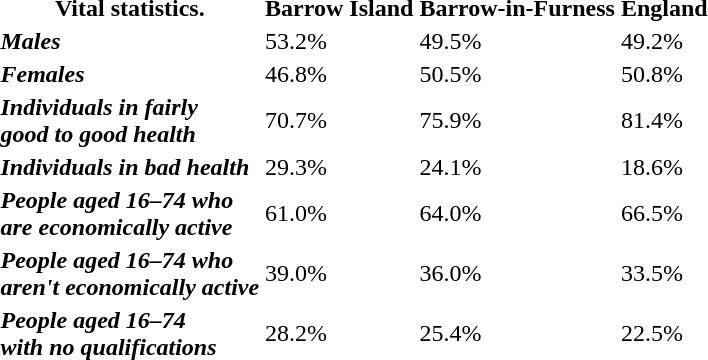<table>
<tr>
<th><strong>Vital statistics</strong>.</th>
<th><strong>Barrow Island</strong></th>
<th><strong>Barrow-in-Furness</strong></th>
<th><strong>England</strong></th>
</tr>
<tr>
<td><strong><em>Males</em></strong></td>
<td>53.2%</td>
<td>49.5%</td>
<td>49.2%</td>
</tr>
<tr>
<td><strong><em>Females</em></strong></td>
<td>46.8%</td>
<td>50.5%</td>
<td>50.8%</td>
</tr>
<tr>
<td><strong><em>Individuals in fairly<br>good to good health</em></strong></td>
<td>70.7%</td>
<td>75.9%</td>
<td>81.4%</td>
</tr>
<tr>
<td><strong><em>Individuals in bad health</em></strong></td>
<td>29.3%</td>
<td>24.1%</td>
<td>18.6%</td>
</tr>
<tr>
<td><strong><em>People aged 16–74 who<br>are economically active</em></strong></td>
<td>61.0%</td>
<td>64.0%</td>
<td>66.5%</td>
</tr>
<tr>
<td><strong><em>People aged 16–74 who<br>aren't economically active</em></strong></td>
<td>39.0%</td>
<td>36.0%</td>
<td>33.5%</td>
</tr>
<tr>
<td><strong><em>People aged 16–74<br>with no qualifications</em></strong></td>
<td>28.2%</td>
<td>25.4%</td>
<td>22.5%</td>
</tr>
</table>
